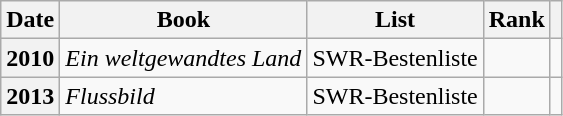<table class="wikitable plainrowheaders" style="table-layout: fixed; margin-right: 0;">
<tr>
<th scope="col">Date</th>
<th scope="col">Book</th>
<th scope="col">List</th>
<th scope="col">Rank</th>
<th scope="col"></th>
</tr>
<tr>
<th scope="row">2010</th>
<td><em>Ein weltgewandtes Land</em><br></td>
<td>SWR-Bestenliste</td>
<td></td>
<td style="text-align:center;"></td>
</tr>
<tr>
<th scope="row">2013</th>
<td><em>Flussbild</em><br></td>
<td>SWR-Bestenliste</td>
<td></td>
<td style="text-align:center;"></td>
</tr>
</table>
